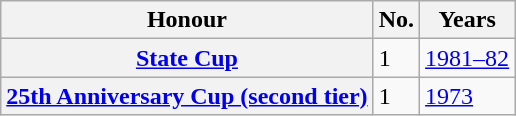<table class="wikitable plainrowheaders">
<tr>
<th scope=col>Honour</th>
<th scope=col>No.</th>
<th scope=col>Years</th>
</tr>
<tr>
<th scope=row><a href='#'>State Cup</a></th>
<td>1</td>
<td><a href='#'>1981–82</a></td>
</tr>
<tr>
<th scope=row><a href='#'>25th Anniversary Cup (second tier)</a></th>
<td>1</td>
<td><a href='#'>1973</a></td>
</tr>
</table>
